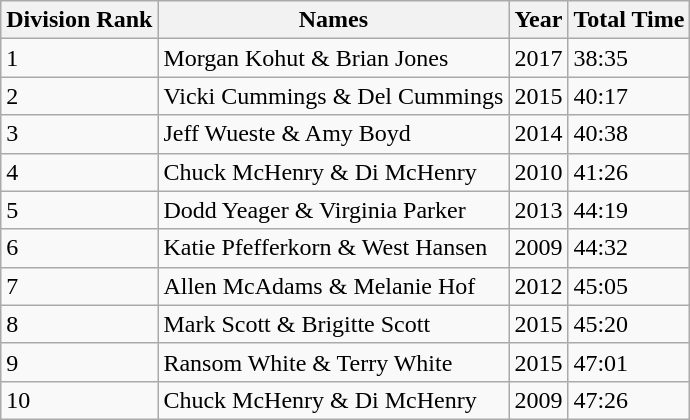<table class="wikitable sortable">
<tr>
<th>Division Rank</th>
<th>Names</th>
<th>Year</th>
<th>Total Time</th>
</tr>
<tr>
<td>1</td>
<td>Morgan Kohut & Brian Jones</td>
<td>2017</td>
<td>38:35</td>
</tr>
<tr>
<td>2</td>
<td>Vicki Cummings & Del Cummings</td>
<td>2015</td>
<td>40:17</td>
</tr>
<tr>
<td>3</td>
<td>Jeff Wueste & Amy Boyd</td>
<td>2014</td>
<td>40:38</td>
</tr>
<tr>
<td>4</td>
<td>Chuck McHenry & Di McHenry</td>
<td>2010</td>
<td>41:26</td>
</tr>
<tr>
<td>5</td>
<td>Dodd Yeager & Virginia Parker</td>
<td>2013</td>
<td>44:19</td>
</tr>
<tr>
<td>6</td>
<td>Katie Pfefferkorn & West Hansen</td>
<td>2009</td>
<td>44:32</td>
</tr>
<tr>
<td>7</td>
<td>Allen McAdams & Melanie Hof</td>
<td>2012</td>
<td>45:05</td>
</tr>
<tr>
<td>8</td>
<td>Mark Scott & Brigitte Scott</td>
<td>2015</td>
<td>45:20</td>
</tr>
<tr>
<td>9</td>
<td>Ransom White & Terry White</td>
<td>2015</td>
<td>47:01</td>
</tr>
<tr>
<td>10</td>
<td>Chuck McHenry & Di McHenry</td>
<td>2009</td>
<td>47:26</td>
</tr>
</table>
